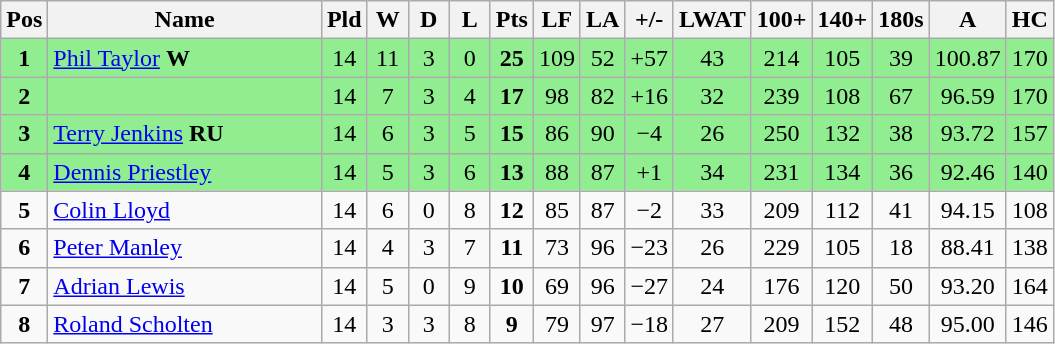<table class="wikitable" style="text-align:center;">
<tr>
<th width=20 abbr="Position">Pos</th>
<th width=175>Name</th>
<th width=20 abbr="Played">Pld</th>
<th width=20 abbr="Won">W</th>
<th width=20 abbr="Drawn">D</th>
<th width=20 abbr="Lost">L</th>
<th width=20 abbr="Points">Pts</th>
<th width=20 abbr="Legs For">LF</th>
<th width=20 abbr="Legs Against">LA</th>
<th width=20 abbr="Leg Difference">+/-</th>
<th width=20 abbr="Legs Won Against Throw">LWAT</th>
<th width=20 abbr="Tons">100+</th>
<th width=20 abbr="Ton Plus">140+</th>
<th width=20 abbr="Maximums">180s</th>
<th width=20 abbr="Average">A</th>
<th width=20 abbr="High Checkout">HC</th>
</tr>
<tr align=center bgcolor="lightgreen">
<td><strong>1</strong></td>
<td align="left"> <a href='#'>Phil Taylor</a> <strong>W</strong></td>
<td>14</td>
<td>11</td>
<td>3</td>
<td>0</td>
<td><strong>25</strong></td>
<td>109</td>
<td>52</td>
<td>+57</td>
<td>43</td>
<td>214</td>
<td>105</td>
<td>39</td>
<td>100.87</td>
<td>170</td>
</tr>
<tr align=center bgcolor="lightgreen">
<td><strong>2</strong></td>
<td align="left"></td>
<td>14</td>
<td>7</td>
<td>3</td>
<td>4</td>
<td><strong>17</strong></td>
<td>98</td>
<td>82</td>
<td>+16</td>
<td>32</td>
<td>239</td>
<td>108</td>
<td>67</td>
<td>96.59</td>
<td>170</td>
</tr>
<tr align=center bgcolor="lightgreen">
<td><strong>3</strong></td>
<td align="left"> <a href='#'>Terry Jenkins</a> <strong>RU</strong></td>
<td>14</td>
<td>6</td>
<td>3</td>
<td>5</td>
<td><strong>15</strong></td>
<td>86</td>
<td>90</td>
<td>−4</td>
<td>26</td>
<td>250</td>
<td>132</td>
<td>38</td>
<td>93.72</td>
<td>157</td>
</tr>
<tr align=center bgcolor="lightgreen">
<td><strong>4</strong></td>
<td align="left"> <a href='#'>Dennis Priestley</a></td>
<td>14</td>
<td>5</td>
<td>3</td>
<td>6</td>
<td><strong>13</strong></td>
<td>88</td>
<td>87</td>
<td>+1</td>
<td>34</td>
<td>231</td>
<td>134</td>
<td>36</td>
<td>92.46</td>
<td>140</td>
</tr>
<tr align=center>
<td><strong>5</strong></td>
<td align="left"> <a href='#'>Colin Lloyd</a></td>
<td>14</td>
<td>6</td>
<td>0</td>
<td>8</td>
<td><strong>12</strong></td>
<td>85</td>
<td>87</td>
<td>−2</td>
<td>33</td>
<td>209</td>
<td>112</td>
<td>41</td>
<td>94.15</td>
<td>108</td>
</tr>
<tr align=center>
<td><strong>6</strong></td>
<td align="left"> <a href='#'>Peter Manley</a></td>
<td>14</td>
<td>4</td>
<td>3</td>
<td>7</td>
<td><strong>11</strong></td>
<td>73</td>
<td>96</td>
<td>−23</td>
<td>26</td>
<td>229</td>
<td>105</td>
<td>18</td>
<td>88.41</td>
<td>138</td>
</tr>
<tr align=center>
<td><strong>7</strong></td>
<td align="left"> <a href='#'>Adrian Lewis</a></td>
<td>14</td>
<td>5</td>
<td>0</td>
<td>9</td>
<td><strong>10</strong></td>
<td>69</td>
<td>96</td>
<td>−27</td>
<td>24</td>
<td>176</td>
<td>120</td>
<td>50</td>
<td>93.20</td>
<td>164</td>
</tr>
<tr align=center>
<td><strong>8</strong></td>
<td align="left"> <a href='#'>Roland Scholten</a></td>
<td>14</td>
<td>3</td>
<td>3</td>
<td>8</td>
<td><strong>9</strong></td>
<td>79</td>
<td>97</td>
<td>−18</td>
<td>27</td>
<td>209</td>
<td>152</td>
<td>48</td>
<td>95.00</td>
<td>146</td>
</tr>
</table>
